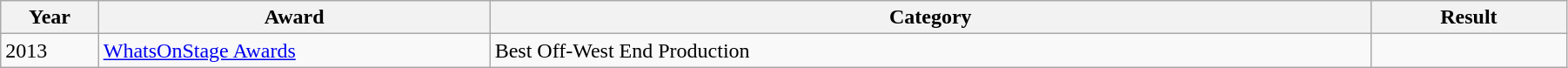<table class="wikitable" width="95%">
<tr>
<th width="5%">Year</th>
<th width="20%">Award</th>
<th width="45%">Category</th>
<th width="10%">Result</th>
</tr>
<tr>
<td>2013</td>
<td><a href='#'>WhatsOnStage Awards</a></td>
<td>Best Off-West End Production</td>
<td></td>
</tr>
</table>
